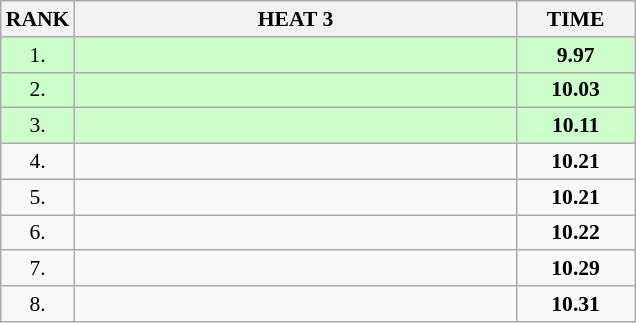<table class="wikitable" style="border-collapse: collapse; font-size: 90%;">
<tr>
<th>RANK</th>
<th style="width: 20em">HEAT 3</th>
<th style="width: 5em">TIME</th>
</tr>
<tr style="background:#ccffcc;">
<td align="center">1.</td>
<td></td>
<td align="center"><strong>9.97</strong></td>
</tr>
<tr style="background:#ccffcc;">
<td align="center">2.</td>
<td></td>
<td align="center"><strong>10.03</strong></td>
</tr>
<tr style="background:#ccffcc;">
<td align="center">3.</td>
<td></td>
<td align="center"><strong>10.11</strong></td>
</tr>
<tr>
<td align="center">4.</td>
<td></td>
<td align="center"><strong>10.21</strong></td>
</tr>
<tr>
<td align="center">5.</td>
<td></td>
<td align="center"><strong>10.21</strong></td>
</tr>
<tr>
<td align="center">6.</td>
<td></td>
<td align="center"><strong>10.22</strong></td>
</tr>
<tr>
<td align="center">7.</td>
<td></td>
<td align="center"><strong>10.29</strong></td>
</tr>
<tr>
<td align="center">8.</td>
<td></td>
<td align="center"><strong>10.31</strong></td>
</tr>
</table>
